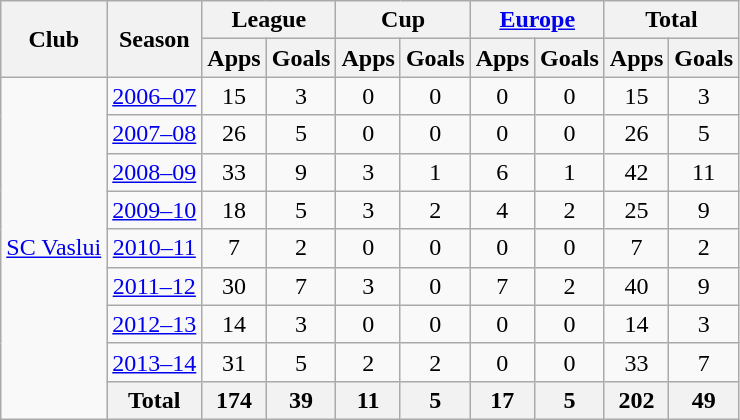<table class="wikitable" style="text-align:center">
<tr>
<th rowspan="2">Club</th>
<th rowspan="2">Season</th>
<th colspan="2">League</th>
<th colspan="2">Cup</th>
<th colspan="2"><a href='#'>Europe</a></th>
<th colspan="2">Total</th>
</tr>
<tr>
<th>Apps</th>
<th>Goals</th>
<th>Apps</th>
<th>Goals</th>
<th>Apps</th>
<th>Goals</th>
<th>Apps</th>
<th>Goals</th>
</tr>
<tr>
<td rowspan="9"><a href='#'>SC Vaslui</a></td>
<td><a href='#'>2006–07</a></td>
<td>15</td>
<td>3</td>
<td>0</td>
<td>0</td>
<td>0</td>
<td>0</td>
<td>15</td>
<td>3</td>
</tr>
<tr>
<td><a href='#'>2007–08</a></td>
<td>26</td>
<td>5</td>
<td>0</td>
<td>0</td>
<td>0</td>
<td>0</td>
<td>26</td>
<td>5</td>
</tr>
<tr>
<td><a href='#'>2008–09</a></td>
<td>33</td>
<td>9</td>
<td>3</td>
<td>1</td>
<td>6</td>
<td>1</td>
<td>42</td>
<td>11</td>
</tr>
<tr>
<td><a href='#'>2009–10</a></td>
<td>18</td>
<td>5</td>
<td>3</td>
<td>2</td>
<td>4</td>
<td>2</td>
<td>25</td>
<td>9</td>
</tr>
<tr>
<td><a href='#'>2010–11</a></td>
<td>7</td>
<td>2</td>
<td>0</td>
<td>0</td>
<td>0</td>
<td>0</td>
<td>7</td>
<td>2</td>
</tr>
<tr>
<td><a href='#'>2011–12</a></td>
<td>30</td>
<td>7</td>
<td>3</td>
<td>0</td>
<td>7</td>
<td>2</td>
<td>40</td>
<td>9</td>
</tr>
<tr>
<td><a href='#'>2012–13</a></td>
<td>14</td>
<td>3</td>
<td>0</td>
<td>0</td>
<td>0</td>
<td>0</td>
<td>14</td>
<td>3</td>
</tr>
<tr>
<td><a href='#'>2013–14</a></td>
<td>31</td>
<td>5</td>
<td>2</td>
<td>2</td>
<td>0</td>
<td>0</td>
<td>33</td>
<td>7</td>
</tr>
<tr>
<th>Total</th>
<th>174</th>
<th>39</th>
<th>11</th>
<th>5</th>
<th>17</th>
<th>5</th>
<th>202</th>
<th>49</th>
</tr>
</table>
